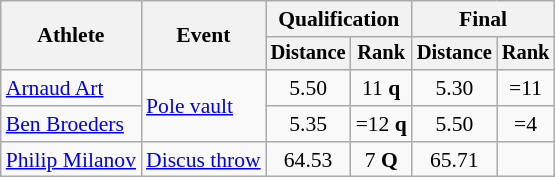<table class="wikitable" style="font-size:90%">
<tr>
<th rowspan=2>Athlete</th>
<th rowspan=2>Event</th>
<th colspan=2>Qualification</th>
<th colspan=2>Final</th>
</tr>
<tr style="font-size:95%">
<th>Distance</th>
<th>Rank</th>
<th>Distance</th>
<th>Rank</th>
</tr>
<tr align=center>
<td align=left><a href='#'>Arnaud Art</a></td>
<td style="text-align:left;" rowspan=2><a href='#'>Pole vault</a></td>
<td>5.50</td>
<td>11 <strong>q</strong></td>
<td>5.30</td>
<td>=11</td>
</tr>
<tr align=center>
<td align=left><a href='#'>Ben Broeders</a></td>
<td>5.35</td>
<td>=12 <strong>q</strong></td>
<td>5.50</td>
<td>=4</td>
</tr>
<tr align=center>
<td align=left><a href='#'>Philip Milanov</a></td>
<td style="text-align:left;"><a href='#'>Discus throw</a></td>
<td>64.53</td>
<td>7 <strong>Q</strong></td>
<td>65.71</td>
<td></td>
</tr>
</table>
